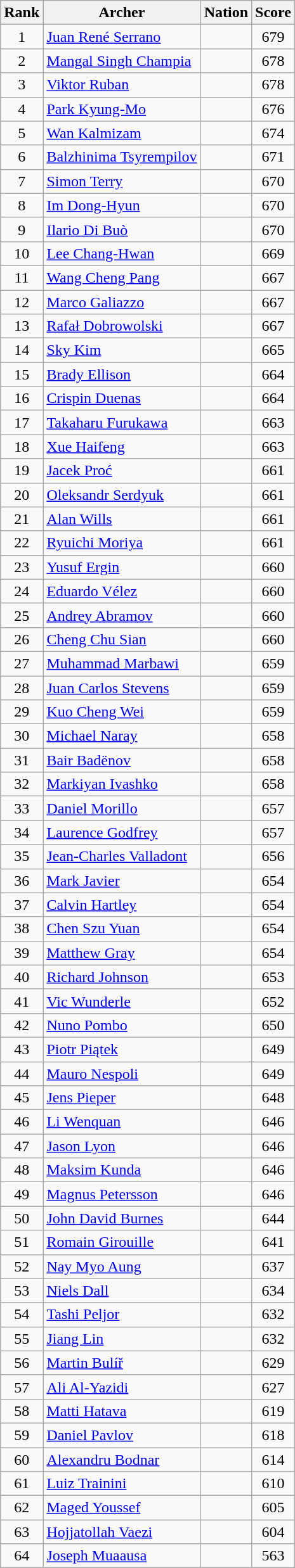<table class="wikitable sortable" style="text-align:center">
<tr>
<th>Rank</th>
<th>Archer</th>
<th>Nation</th>
<th>Score</th>
</tr>
<tr>
<td>1</td>
<td align=left><a href='#'>Juan René Serrano</a></td>
<td align=left></td>
<td>679</td>
</tr>
<tr>
<td>2</td>
<td align=left><a href='#'>Mangal Singh Champia</a></td>
<td align=left></td>
<td>678</td>
</tr>
<tr>
<td>3</td>
<td align=left><a href='#'>Viktor Ruban</a></td>
<td align=left></td>
<td>678</td>
</tr>
<tr>
<td>4</td>
<td align=left><a href='#'>Park Kyung-Mo</a></td>
<td align=left></td>
<td>676</td>
</tr>
<tr>
<td>5</td>
<td align=left><a href='#'>Wan Kalmizam</a></td>
<td align=left></td>
<td>674</td>
</tr>
<tr>
<td>6</td>
<td align=left><a href='#'>Balzhinima Tsyrempilov</a></td>
<td align=left></td>
<td>671</td>
</tr>
<tr>
<td>7</td>
<td align=left><a href='#'>Simon Terry</a></td>
<td align=left></td>
<td>670</td>
</tr>
<tr>
<td>8</td>
<td align=left><a href='#'>Im Dong-Hyun</a></td>
<td align=left></td>
<td>670</td>
</tr>
<tr>
<td>9</td>
<td align=left><a href='#'>Ilario Di Buò</a></td>
<td align=left></td>
<td>670</td>
</tr>
<tr>
<td>10</td>
<td align=left><a href='#'>Lee Chang-Hwan</a></td>
<td align=left></td>
<td>669</td>
</tr>
<tr>
<td>11</td>
<td align=left><a href='#'>Wang Cheng Pang</a></td>
<td align=left></td>
<td>667</td>
</tr>
<tr>
<td>12</td>
<td align=left><a href='#'>Marco Galiazzo</a></td>
<td align=left></td>
<td>667</td>
</tr>
<tr>
<td>13</td>
<td align=left><a href='#'>Rafał Dobrowolski</a></td>
<td align=left></td>
<td>667</td>
</tr>
<tr>
<td>14</td>
<td align=left><a href='#'>Sky Kim</a></td>
<td align=left></td>
<td>665</td>
</tr>
<tr>
<td>15</td>
<td align=left><a href='#'>Brady Ellison</a></td>
<td align=left></td>
<td>664</td>
</tr>
<tr>
<td>16</td>
<td align=left><a href='#'>Crispin Duenas</a></td>
<td align=left></td>
<td>664</td>
</tr>
<tr>
<td>17</td>
<td align=left><a href='#'>Takaharu Furukawa</a></td>
<td align=left></td>
<td>663</td>
</tr>
<tr>
<td>18</td>
<td align=left><a href='#'>Xue Haifeng</a></td>
<td align=left></td>
<td>663</td>
</tr>
<tr>
<td>19</td>
<td align=left><a href='#'>Jacek Proć</a></td>
<td align=left></td>
<td>661</td>
</tr>
<tr>
<td>20</td>
<td align=left><a href='#'>Oleksandr Serdyuk</a></td>
<td align=left></td>
<td>661</td>
</tr>
<tr>
<td>21</td>
<td align=left><a href='#'>Alan Wills</a></td>
<td align=left></td>
<td>661</td>
</tr>
<tr>
<td>22</td>
<td align=left><a href='#'>Ryuichi Moriya</a></td>
<td align=left></td>
<td>661</td>
</tr>
<tr>
<td>23</td>
<td align=left><a href='#'>Yusuf Ergin</a></td>
<td align=left></td>
<td>660</td>
</tr>
<tr>
<td>24</td>
<td align=left><a href='#'>Eduardo Vélez</a></td>
<td align=left></td>
<td>660</td>
</tr>
<tr>
<td>25</td>
<td align=left><a href='#'>Andrey Abramov</a></td>
<td align=left></td>
<td>660</td>
</tr>
<tr>
<td>26</td>
<td align=left><a href='#'>Cheng Chu Sian</a></td>
<td align=left></td>
<td>660</td>
</tr>
<tr>
<td>27</td>
<td align=left><a href='#'>Muhammad Marbawi</a></td>
<td align=left></td>
<td>659</td>
</tr>
<tr>
<td>28</td>
<td align=left><a href='#'>Juan Carlos Stevens</a></td>
<td align=left></td>
<td>659</td>
</tr>
<tr>
<td>29</td>
<td align=left><a href='#'>Kuo Cheng Wei</a></td>
<td align=left></td>
<td>659</td>
</tr>
<tr>
<td>30</td>
<td align=left><a href='#'>Michael Naray</a></td>
<td align=left></td>
<td>658</td>
</tr>
<tr>
<td>31</td>
<td align=left><a href='#'>Bair Badënov</a></td>
<td align=left></td>
<td>658</td>
</tr>
<tr>
<td>32</td>
<td align=left><a href='#'>Markiyan Ivashko</a></td>
<td align=left></td>
<td>658</td>
</tr>
<tr>
<td>33</td>
<td align=left><a href='#'>Daniel Morillo</a></td>
<td align=left></td>
<td>657</td>
</tr>
<tr>
<td>34</td>
<td align=left><a href='#'>Laurence Godfrey</a></td>
<td align=left></td>
<td>657</td>
</tr>
<tr>
<td>35</td>
<td align=left><a href='#'>Jean-Charles Valladont</a></td>
<td align=left></td>
<td>656</td>
</tr>
<tr>
<td>36</td>
<td align=left><a href='#'>Mark Javier</a></td>
<td align=left></td>
<td>654</td>
</tr>
<tr>
<td>37</td>
<td align=left><a href='#'>Calvin Hartley</a></td>
<td align=left></td>
<td>654</td>
</tr>
<tr>
<td>38</td>
<td align=left><a href='#'>Chen Szu Yuan</a></td>
<td align=left></td>
<td>654</td>
</tr>
<tr>
<td>39</td>
<td align=left><a href='#'>Matthew Gray</a></td>
<td align=left></td>
<td>654</td>
</tr>
<tr>
<td>40</td>
<td align=left><a href='#'>Richard Johnson</a></td>
<td align=left></td>
<td>653</td>
</tr>
<tr>
<td>41</td>
<td align=left><a href='#'>Vic Wunderle</a></td>
<td align=left></td>
<td>652</td>
</tr>
<tr>
<td>42</td>
<td align=left><a href='#'>Nuno Pombo</a></td>
<td align=left></td>
<td>650</td>
</tr>
<tr>
<td>43</td>
<td align=left><a href='#'>Piotr Piątek</a></td>
<td align=left></td>
<td>649</td>
</tr>
<tr>
<td>44</td>
<td align=left><a href='#'>Mauro Nespoli</a></td>
<td align=left></td>
<td>649</td>
</tr>
<tr>
<td>45</td>
<td align=left><a href='#'>Jens Pieper</a></td>
<td align=left></td>
<td>648</td>
</tr>
<tr>
<td>46</td>
<td align=left><a href='#'>Li Wenquan</a></td>
<td align=left></td>
<td>646</td>
</tr>
<tr>
<td>47</td>
<td align=left><a href='#'>Jason Lyon</a></td>
<td align=left></td>
<td>646</td>
</tr>
<tr>
<td>48</td>
<td align=left><a href='#'>Maksim Kunda</a></td>
<td align=left></td>
<td>646</td>
</tr>
<tr>
<td>49</td>
<td align=left><a href='#'>Magnus Petersson</a></td>
<td align=left></td>
<td>646</td>
</tr>
<tr>
<td>50</td>
<td align=left><a href='#'>John David Burnes</a></td>
<td align=left></td>
<td>644</td>
</tr>
<tr>
<td>51</td>
<td align=left><a href='#'>Romain Girouille</a></td>
<td align=left></td>
<td>641</td>
</tr>
<tr>
<td>52</td>
<td align=left><a href='#'>Nay Myo Aung</a></td>
<td align=left></td>
<td>637</td>
</tr>
<tr>
<td>53</td>
<td align=left><a href='#'>Niels Dall</a></td>
<td align=left></td>
<td>634</td>
</tr>
<tr>
<td>54</td>
<td align=left><a href='#'>Tashi Peljor</a></td>
<td align=left></td>
<td>632</td>
</tr>
<tr>
<td>55</td>
<td align=left><a href='#'>Jiang Lin</a></td>
<td align=left></td>
<td>632</td>
</tr>
<tr>
<td>56</td>
<td align=left><a href='#'>Martin Bulíř</a></td>
<td align=left></td>
<td>629</td>
</tr>
<tr>
<td>57</td>
<td align=left><a href='#'>Ali Al-Yazidi</a></td>
<td align=left></td>
<td>627</td>
</tr>
<tr>
<td>58</td>
<td align=left><a href='#'>Matti Hatava</a></td>
<td align=left></td>
<td>619</td>
</tr>
<tr>
<td>59</td>
<td align=left><a href='#'>Daniel Pavlov</a></td>
<td align=left></td>
<td>618</td>
</tr>
<tr>
<td>60</td>
<td align=left><a href='#'>Alexandru Bodnar</a></td>
<td align=left></td>
<td>614</td>
</tr>
<tr>
<td>61</td>
<td align=left><a href='#'>Luiz Trainini</a></td>
<td align=left></td>
<td>610</td>
</tr>
<tr>
<td>62</td>
<td align=left><a href='#'>Maged Youssef</a></td>
<td align=left></td>
<td>605</td>
</tr>
<tr>
<td>63</td>
<td align=left><a href='#'>Hojjatollah Vaezi</a></td>
<td align=left></td>
<td>604</td>
</tr>
<tr>
<td>64</td>
<td align=left><a href='#'>Joseph Muaausa</a></td>
<td align=left></td>
<td>563</td>
</tr>
</table>
